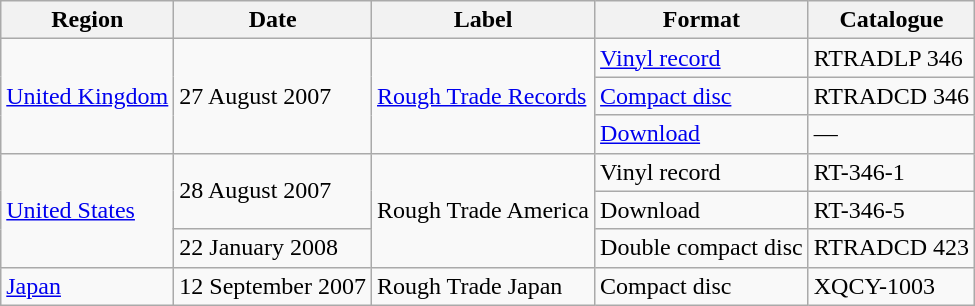<table class="wikitable" border="1">
<tr>
<th>Region</th>
<th>Date</th>
<th>Label</th>
<th>Format</th>
<th>Catalogue</th>
</tr>
<tr>
<td rowspan="3"><a href='#'>United Kingdom</a></td>
<td rowspan="3">27 August 2007</td>
<td rowspan="3"><a href='#'>Rough Trade Records</a></td>
<td><a href='#'>Vinyl record</a></td>
<td>RTRADLP 346</td>
</tr>
<tr>
<td><a href='#'>Compact disc</a></td>
<td>RTRADCD 346</td>
</tr>
<tr>
<td><a href='#'>Download</a></td>
<td>—</td>
</tr>
<tr>
<td rowspan="3"><a href='#'>United States</a></td>
<td rowspan="2">28 August 2007</td>
<td rowspan="3">Rough Trade America</td>
<td>Vinyl record</td>
<td>RT-346-1</td>
</tr>
<tr>
<td>Download</td>
<td>RT-346-5</td>
</tr>
<tr>
<td>22 January 2008</td>
<td>Double compact disc</td>
<td>RTRADCD 423</td>
</tr>
<tr>
<td><a href='#'>Japan</a></td>
<td>12 September 2007</td>
<td>Rough Trade Japan</td>
<td>Compact disc</td>
<td>XQCY-1003</td>
</tr>
</table>
